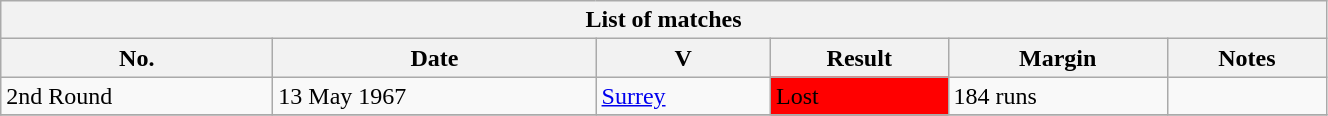<table class="wikitable" width="70%">
<tr>
<th bgcolor="#efefef" colspan=6>List of matches</th>
</tr>
<tr bgcolor="#efefef">
<th>No.</th>
<th>Date</th>
<th>V</th>
<th>Result</th>
<th>Margin</th>
<th>Notes</th>
</tr>
<tr>
<td>2nd Round</td>
<td>13 May 1967</td>
<td><a href='#'>Surrey</a> <br></td>
<td bgcolor="#FF0000">Lost</td>
<td>184 runs</td>
<td></td>
</tr>
<tr>
</tr>
</table>
